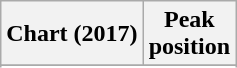<table class="wikitable sortable plainrowheaders" style="text-align:center">
<tr>
<th scope="col">Chart (2017)</th>
<th scope="col">Peak<br> position</th>
</tr>
<tr>
</tr>
<tr>
</tr>
<tr>
</tr>
<tr>
</tr>
<tr>
</tr>
<tr>
</tr>
<tr>
</tr>
<tr>
</tr>
</table>
